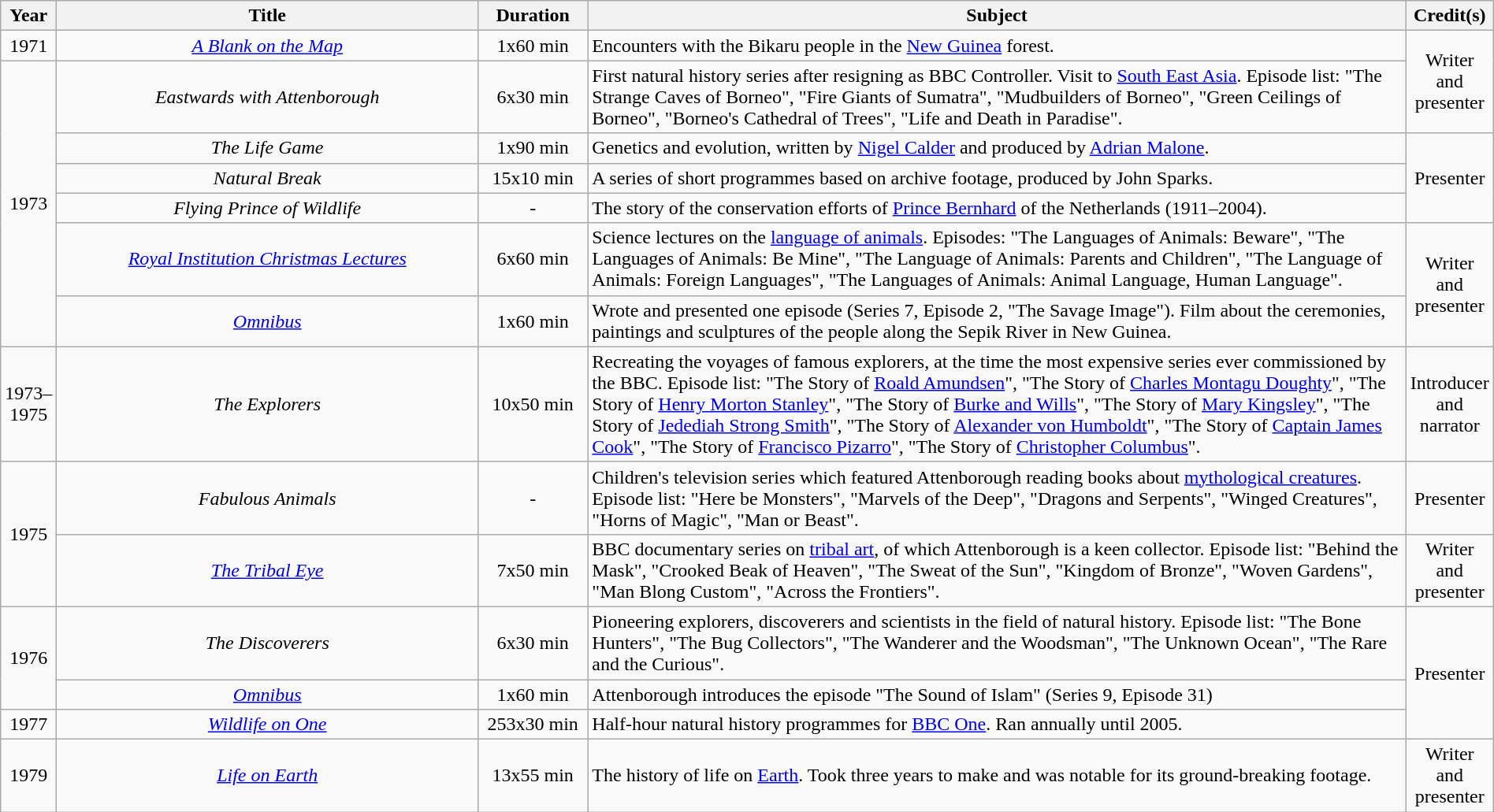<table class="wikitable" style="text-align:center" width="100%">
<tr>
<th width="40">Year</th>
<th width="400">Title</th>
<th width="90">Duration</th>
<th width="800">Subject</th>
<th>Credit(s)</th>
</tr>
<tr>
<td>1971</td>
<td><em><a href='#'>A Blank on the Map</a></em></td>
<td>1x60 min</td>
<td align="left">Encounters with the Bikaru people in the <a href='#'>New Guinea</a> forest.</td>
<td rowspan="2">Writer and presenter</td>
</tr>
<tr>
<td rowspan="6">1973</td>
<td><em>Eastwards with Attenborough</em></td>
<td>6x30 min</td>
<td align="left">First natural history series after resigning as BBC Controller. Visit to <a href='#'>South East Asia</a>. Episode list: "The Strange Caves of Borneo", "Fire Giants of Sumatra", "Mudbuilders of Borneo", "Green Ceilings of Borneo", "Borneo's Cathedral of Trees", "Life and Death in Paradise".</td>
</tr>
<tr>
<td><em>The Life Game</em></td>
<td>1x90 min</td>
<td align="left">Genetics and evolution, written by <a href='#'>Nigel Calder</a> and produced by <a href='#'>Adrian Malone</a>.</td>
<td rowspan="3">Presenter</td>
</tr>
<tr>
<td><em>Natural Break</em></td>
<td>15x10 min</td>
<td align="left">A series of short programmes based on archive footage, produced by John Sparks.</td>
</tr>
<tr>
<td><em>Flying Prince of Wildlife</em></td>
<td>-</td>
<td align="left">The story of the conservation efforts of <a href='#'>Prince Bernhard</a> of the Netherlands (1911–2004).</td>
</tr>
<tr>
<td><em><a href='#'>Royal Institution Christmas Lectures</a></em></td>
<td>6x60 min</td>
<td align="left">Science lectures on the <a href='#'>language of animals</a>. Episodes: "The Languages of Animals: Beware", "The Languages of Animals: Be Mine", "The Language of Animals: Parents and Children", "The Language of Animals: Foreign Languages", "The Languages of Animals: Animal Language, Human Language".</td>
<td rowspan="2">Writer and presenter</td>
</tr>
<tr>
<td><em><a href='#'>Omnibus</a></em></td>
<td>1x60 min</td>
<td align="left">Wrote and presented one episode (Series 7, Episode 2, "The Savage Image"). Film about the ceremonies, paintings and sculptures of the people along the Sepik River in New Guinea.</td>
</tr>
<tr>
<td>1973–1975</td>
<td><em>The Explorers</em></td>
<td>10x50 min</td>
<td align="left">Recreating the voyages of famous explorers, at the time the most expensive series ever commissioned by the BBC. Episode list: "The Story of <a href='#'>Roald Amundsen</a>", "The Story of <a href='#'>Charles Montagu Doughty</a>", "The Story of <a href='#'>Henry Morton Stanley</a>", "The Story of <a href='#'>Burke and Wills</a>", "The Story of <a href='#'>Mary Kingsley</a>", "The Story of <a href='#'>Jedediah Strong Smith</a>", "The Story of <a href='#'>Alexander von Humboldt</a>", "The Story of <a href='#'>Captain James Cook</a>", "The Story of <a href='#'>Francisco Pizarro</a>", "The Story of <a href='#'>Christopher Columbus</a>".</td>
<td>Introducer and narrator</td>
</tr>
<tr>
<td rowspan="2">1975</td>
<td><em>Fabulous Animals</em></td>
<td>-</td>
<td align="left">Children's television series which featured Attenborough reading books about <a href='#'>mythological creatures</a>. Episode list: "Here be Monsters", "Marvels of the Deep", "Dragons and Serpents", "Winged Creatures", "Horns of Magic", "Man or Beast".</td>
<td>Presenter</td>
</tr>
<tr>
<td><em><a href='#'>The Tribal Eye</a></em></td>
<td>7x50 min</td>
<td align="left">BBC documentary series on <a href='#'>tribal art</a>, of which Attenborough is a keen collector. Episode list: "Behind the Mask", "Crooked Beak of Heaven", "The Sweat of the Sun", "Kingdom of Bronze", "Woven Gardens", "Man Blong Custom", "Across the Frontiers".</td>
<td>Writer and presenter</td>
</tr>
<tr>
<td rowspan="2">1976</td>
<td><em>The Discoverers</em></td>
<td>6x30 min</td>
<td align="left">Pioneering explorers, discoverers and scientists in the field of natural history. Episode list: "The Bone Hunters", "The Bug Collectors", "The Wanderer and the Woodsman", "The Unknown Ocean", "The Rare and the Curious".</td>
<td rowspan="3">Presenter</td>
</tr>
<tr>
<td><em><a href='#'>Omnibus</a></em></td>
<td>1x60 min</td>
<td align="left">Attenborough introduces the episode "The Sound of Islam" (Series 9, Episode 31)</td>
</tr>
<tr>
<td>1977</td>
<td><em><a href='#'>Wildlife on One</a></em></td>
<td>253x30 min</td>
<td align="left">Half-hour natural history programmes for <a href='#'>BBC One</a>. Ran annually until 2005.</td>
</tr>
<tr>
<td>1979</td>
<td><em><a href='#'>Life on Earth</a></em></td>
<td>13x55 min</td>
<td align="left">The history of life on <a href='#'>Earth</a>. Took three years to make and was notable for its ground-breaking footage.</td>
<td>Writer and presenter</td>
</tr>
</table>
